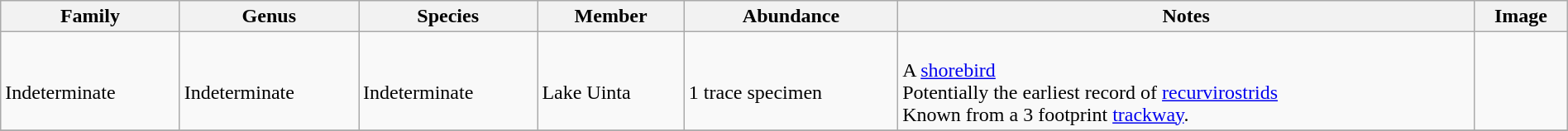<table class="wikitable" style="margin:auto;width:100%;">
<tr>
<th>Family</th>
<th>Genus</th>
<th>Species</th>
<th>Member</th>
<th>Abundance</th>
<th>Notes</th>
<th>Image</th>
</tr>
<tr>
<td><br>Indeterminate</td>
<td><br>Indeterminate</td>
<td><br>Indeterminate</td>
<td><br>Lake Uinta</td>
<td><br>1 trace specimen</td>
<td><br>A <a href='#'>shorebird</a><br>Potentially the earliest record of <a href='#'>recurvirostrids</a><br>Known from a 3 footprint <a href='#'>trackway</a>.</td>
<td><br></td>
</tr>
<tr>
</tr>
</table>
